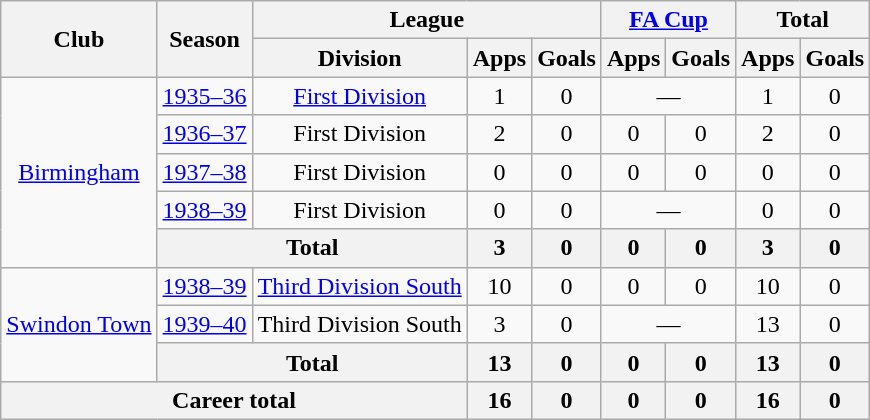<table class="wikitable" style="text-align: center;">
<tr>
<th rowspan="2" scope="col">Club</th>
<th rowspan="2" scope="col">Season</th>
<th colspan="3" scope="col">League</th>
<th colspan="2" scope="col"><a href='#'>FA Cup</a></th>
<th colspan="2" scope="col">Total</th>
</tr>
<tr>
<th scope="col">Division</th>
<th scope="col">Apps</th>
<th scope="col">Goals</th>
<th scope="col">Apps</th>
<th scope="col">Goals</th>
<th scope="col">Apps</th>
<th scope="col">Goals</th>
</tr>
<tr>
<td rowspan="5"><a href='#'>Birmingham</a></td>
<td><a href='#'>1935–36</a></td>
<td><a href='#'>First Division</a></td>
<td>1</td>
<td>0</td>
<td colspan="2">—</td>
<td>1</td>
<td>0</td>
</tr>
<tr>
<td><a href='#'>1936–37</a></td>
<td>First Division</td>
<td>2</td>
<td>0</td>
<td>0</td>
<td>0</td>
<td>2</td>
<td>0</td>
</tr>
<tr>
<td><a href='#'>1937–38</a></td>
<td>First Division</td>
<td>0</td>
<td>0</td>
<td>0</td>
<td>0</td>
<td>0</td>
<td>0</td>
</tr>
<tr>
<td><a href='#'>1938–39</a></td>
<td>First Division</td>
<td>0</td>
<td>0</td>
<td colspan="2">—</td>
<td>0</td>
<td>0</td>
</tr>
<tr>
<th colspan="2">Total</th>
<th>3</th>
<th>0</th>
<th>0</th>
<th>0</th>
<th>3</th>
<th>0</th>
</tr>
<tr>
<td rowspan="3"><a href='#'>Swindon Town</a></td>
<td><a href='#'>1938–39</a></td>
<td><a href='#'>Third Division South</a></td>
<td>10</td>
<td>0</td>
<td>0</td>
<td>0</td>
<td>10</td>
<td>0</td>
</tr>
<tr>
<td><a href='#'>1939–40</a></td>
<td>Third Division South</td>
<td>3</td>
<td>0</td>
<td colspan="2">—</td>
<td>13</td>
<td>0</td>
</tr>
<tr>
<th colspan="2">Total</th>
<th>13</th>
<th>0</th>
<th>0</th>
<th>0</th>
<th>13</th>
<th>0</th>
</tr>
<tr>
<th colspan="3">Career total</th>
<th>16</th>
<th>0</th>
<th>0</th>
<th>0</th>
<th>16</th>
<th>0</th>
</tr>
</table>
